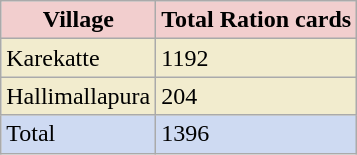<table class="wikitable">
<tr>
<th style="background:#F2CECE">Village</th>
<th style="background:#F2CECE">Total Ration cards</th>
</tr>
<tr bgcolor="#F2ECCE">
<td>Karekatte</td>
<td>1192</td>
</tr>
<tr bgcolor="#F2ECCE">
<td>Hallimallapura</td>
<td>204</td>
</tr>
<tr bgcolor="#CEDAF2">
<td>Total</td>
<td>1396</td>
</tr>
</table>
